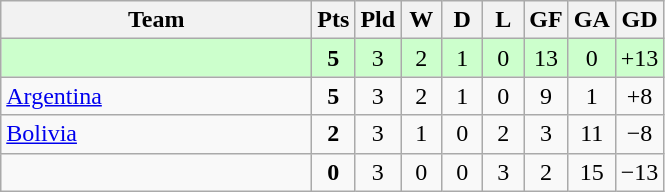<table class=wikitable style=text-align:center>
<tr>
<th width=200>Team</th>
<th width=20>Pts</th>
<th width=20>Pld</th>
<th width=20>W</th>
<th width=20>D</th>
<th width=20>L</th>
<th width=20>GF</th>
<th width=20>GA</th>
<th width=20>GD</th>
</tr>
<tr style="background:#ccffcc;">
<td align=left></td>
<td><strong>5</strong></td>
<td>3</td>
<td>2</td>
<td>1</td>
<td>0</td>
<td>13</td>
<td>0</td>
<td>+13</td>
</tr>
<tr>
<td align=left> <a href='#'>Argentina</a></td>
<td><strong>5</strong></td>
<td>3</td>
<td>2</td>
<td>1</td>
<td>0</td>
<td>9</td>
<td>1</td>
<td>+8</td>
</tr>
<tr>
<td align=left> <a href='#'>Bolivia</a></td>
<td><strong>2</strong></td>
<td>3</td>
<td>1</td>
<td>0</td>
<td>2</td>
<td>3</td>
<td>11</td>
<td>−8</td>
</tr>
<tr>
<td align=left></td>
<td><strong>0</strong></td>
<td>3</td>
<td>0</td>
<td>0</td>
<td>3</td>
<td>2</td>
<td>15</td>
<td>−13</td>
</tr>
</table>
